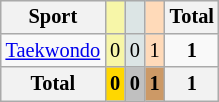<table class=wikitable style=font-size:85%;float:right;text-align:center>
<tr>
<th>Sport</th>
<td bgcolor=F7F6A8></td>
<td bgcolor=DCE5E5></td>
<td bgcolor=FFDAB9></td>
<th>Total</th>
</tr>
<tr>
<td><a href='#'>Taekwondo</a></td>
<td style="background:#F7F6A8;">0</td>
<td style="background:#DCE5E5;">0</td>
<td style="background:#FFDAB9;">1</td>
<td><strong>1</strong></td>
</tr>
<tr>
<th>Total</th>
<th style=background:gold>0</th>
<th style=background:silver>0</th>
<th style=background:#c96>1</th>
<th>1</th>
</tr>
</table>
